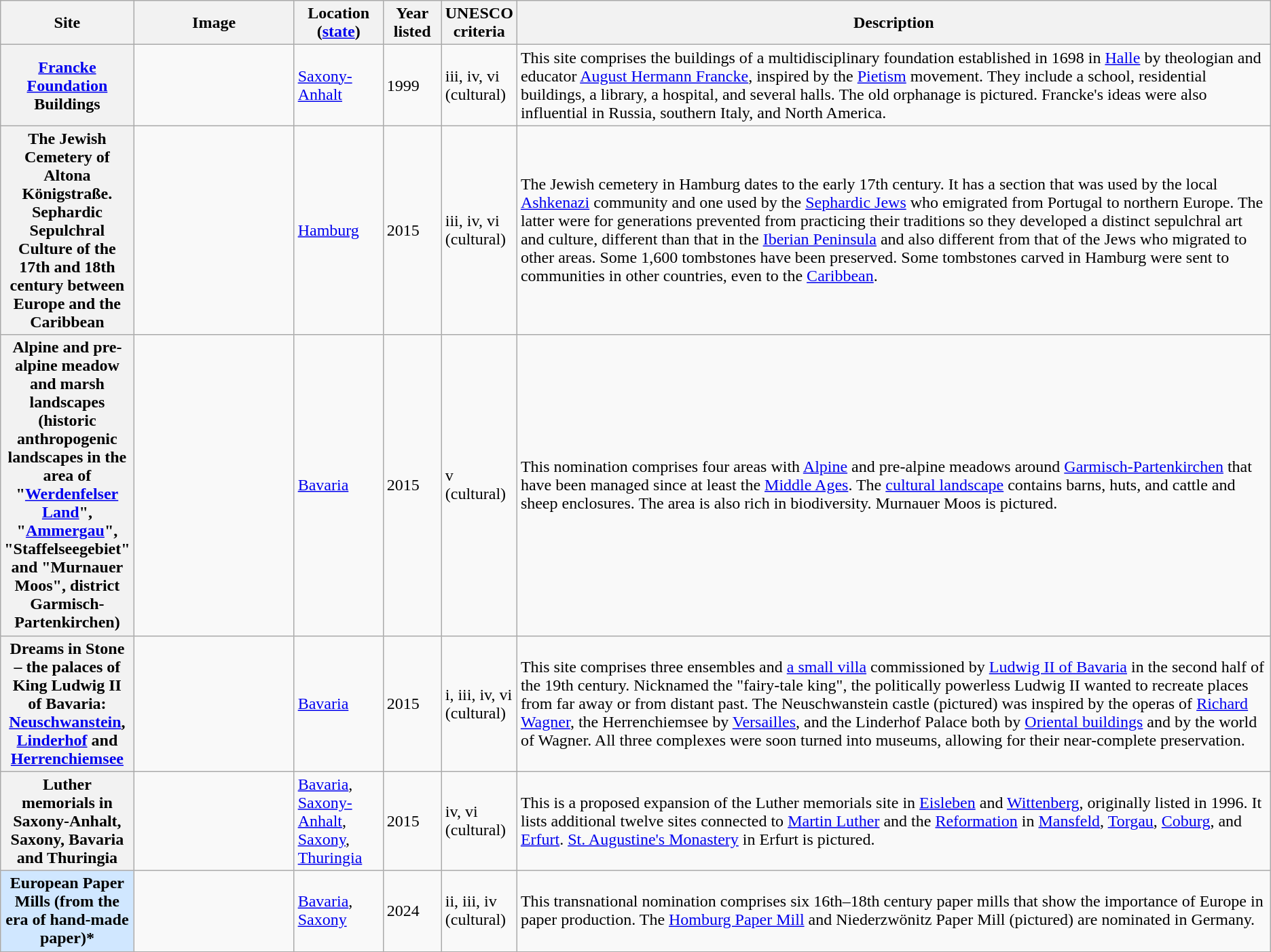<table class="wikitable sortable plainrowheaders">
<tr>
<th style="width:100px;" scope="col">Site</th>
<th class="unsortable" style="width:150px;" scope="col">Image</th>
<th style="width:80px;" scope="col">Location (<a href='#'>state</a>)</th>
<th style="width:50px;" scope="col">Year listed</th>
<th style="width:60px;" scope="col">UNESCO criteria</th>
<th scope="col" class="unsortable">Description</th>
</tr>
<tr>
<th scope="row"><a href='#'>Francke Foundation</a> Buildings</th>
<td></td>
<td><a href='#'>Saxony-Anhalt</a></td>
<td>1999</td>
<td>iii, iv, vi (cultural)</td>
<td>This site comprises the buildings of a multidisciplinary foundation established in 1698 in <a href='#'>Halle</a> by theologian and educator <a href='#'>August Hermann Francke</a>, inspired by the <a href='#'>Pietism</a> movement. They include a school, residential buildings, a library, a hospital, and several halls. The old orphanage is pictured. Francke's ideas were also influential in Russia, southern Italy, and North America.</td>
</tr>
<tr>
<th scope="row">The Jewish Cemetery of Altona Königstraße. Sephardic Sepulchral Culture of the 17th and 18th century between Europe and the Caribbean</th>
<td></td>
<td><a href='#'>Hamburg</a></td>
<td>2015</td>
<td>iii, iv, vi (cultural)</td>
<td>The Jewish cemetery in Hamburg dates to the early 17th century. It has a section that was used by the local <a href='#'>Ashkenazi</a> community and one used by the <a href='#'>Sephardic Jews</a> who emigrated from Portugal to northern Europe. The latter were for generations prevented from practicing their traditions so they developed a distinct sepulchral art and culture, different than that in the <a href='#'>Iberian Peninsula</a> and also different from that of the Jews who migrated to other areas. Some 1,600 tombstones have been preserved. Some tombstones carved in Hamburg were sent to communities in other countries, even to the <a href='#'>Caribbean</a>.</td>
</tr>
<tr>
<th scope="row">Alpine and pre-alpine meadow and marsh landscapes (historic anthropogenic landscapes in the area of "<a href='#'>Werdenfelser Land</a>", "<a href='#'>Ammergau</a>", "Staffelseegebiet" and "Murnauer Moos", district Garmisch-Partenkirchen)</th>
<td></td>
<td><a href='#'>Bavaria</a></td>
<td>2015</td>
<td>v (cultural)</td>
<td>This nomination comprises four areas with <a href='#'>Alpine</a> and pre-alpine meadows around <a href='#'>Garmisch-Partenkirchen</a> that have been managed since at least the <a href='#'>Middle Ages</a>. The <a href='#'>cultural landscape</a> contains barns, huts, and cattle and sheep enclosures. The area is also rich in biodiversity. Murnauer Moos is pictured.</td>
</tr>
<tr>
<th scope="row">Dreams in Stone – the palaces of King Ludwig II of Bavaria: <a href='#'>Neuschwanstein</a>, <a href='#'>Linderhof</a> and <a href='#'>Herrenchiemsee</a></th>
<td></td>
<td><a href='#'>Bavaria</a></td>
<td>2015</td>
<td>i, iii, iv, vi (cultural)</td>
<td>This site comprises three ensembles and <a href='#'>a small villa</a> commissioned by <a href='#'>Ludwig II of Bavaria</a> in the second half of the 19th century. Nicknamed the "fairy-tale king", the politically powerless Ludwig II wanted to recreate places from far away or from distant past. The Neuschwanstein castle (pictured) was inspired by the operas of <a href='#'>Richard Wagner</a>, the Herrenchiemsee by <a href='#'>Versailles</a>, and the Linderhof Palace both by <a href='#'>Oriental buildings</a> and by the world of Wagner. All three complexes were soon turned into museums, allowing for their near-complete preservation.</td>
</tr>
<tr>
<th scope="row">Luther memorials in Saxony-Anhalt, Saxony, Bavaria and Thuringia</th>
<td></td>
<td><a href='#'>Bavaria</a>, <a href='#'>Saxony-Anhalt</a>, <a href='#'>Saxony</a>, <a href='#'>Thuringia</a></td>
<td>2015</td>
<td>iv, vi (cultural)</td>
<td>This is a proposed expansion of the Luther memorials site in <a href='#'>Eisleben</a> and <a href='#'>Wittenberg</a>, originally listed in 1996. It lists additional twelve sites connected to <a href='#'>Martin Luther</a> and the <a href='#'>Reformation</a> in <a href='#'>Mansfeld</a>, <a href='#'>Torgau</a>, <a href='#'>Coburg</a>, and <a href='#'>Erfurt</a>. <a href='#'>St. Augustine's Monastery</a> in Erfurt is pictured.</td>
</tr>
<tr>
<th scope="row" style="background:#D0E7FF;">European Paper Mills (from the era of hand-made paper)*</th>
<td></td>
<td><a href='#'>Bavaria</a>, <a href='#'>Saxony</a></td>
<td>2024</td>
<td>ii, iii, iv<br>(cultural)</td>
<td>This transnational nomination comprises six 16th–18th century paper mills that show the importance of Europe in paper production. The <a href='#'>Homburg Paper Mill</a> and Niederzwönitz Paper Mill (pictured) are nominated in Germany.</td>
</tr>
<tr>
</tr>
</table>
